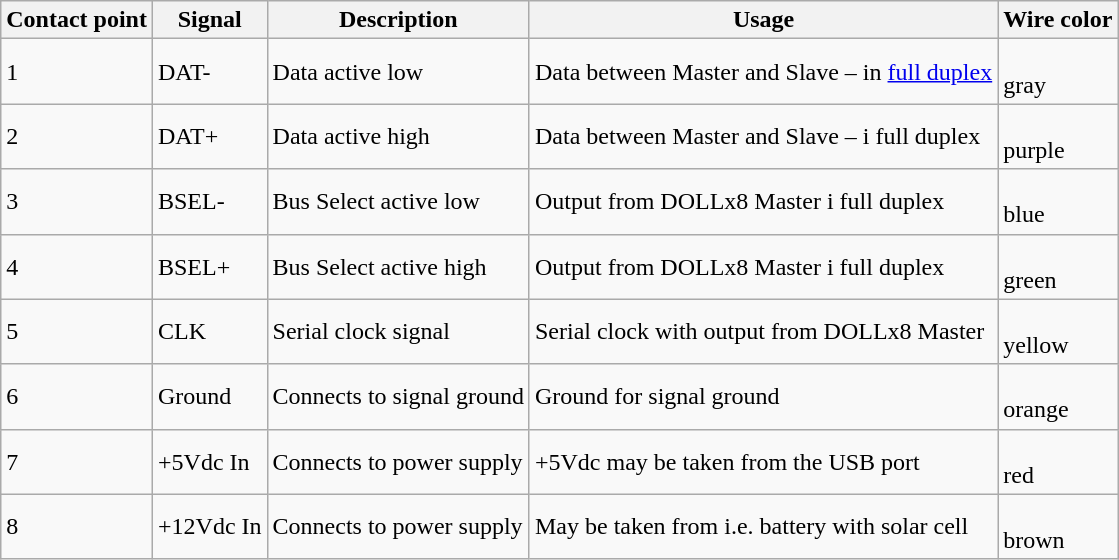<table class="wikitable">
<tr>
<th>Contact point</th>
<th>Signal</th>
<th>Description</th>
<th>Usage</th>
<th>Wire color</th>
</tr>
<tr>
<td>1</td>
<td>DAT-</td>
<td>Data active low</td>
<td>Data between Master and Slave – in <a href='#'>full duplex</a></td>
<td><br>gray</td>
</tr>
<tr>
<td>2</td>
<td>DAT+</td>
<td>Data active high</td>
<td>Data between Master and Slave – i full duplex</td>
<td><br>purple</td>
</tr>
<tr>
<td>3</td>
<td>BSEL-</td>
<td>Bus Select active low</td>
<td>Output from DOLLx8 Master i full duplex</td>
<td><br>blue</td>
</tr>
<tr>
<td>4</td>
<td>BSEL+</td>
<td>Bus Select active high</td>
<td>Output from DOLLx8 Master i full duplex</td>
<td><br>green</td>
</tr>
<tr>
<td>5</td>
<td>CLK</td>
<td>Serial clock signal</td>
<td>Serial clock with output from DOLLx8 Master</td>
<td><br>yellow</td>
</tr>
<tr>
<td>6</td>
<td>Ground</td>
<td>Connects to signal ground</td>
<td>Ground for signal ground</td>
<td><br>orange</td>
</tr>
<tr>
<td>7</td>
<td>+5Vdc In</td>
<td>Connects to power supply</td>
<td>+5Vdc may be taken from the USB port</td>
<td><br>red</td>
</tr>
<tr>
<td>8</td>
<td>+12Vdc In</td>
<td>Connects to power supply</td>
<td>May be taken from i.e. battery with solar cell</td>
<td><br>brown</td>
</tr>
</table>
